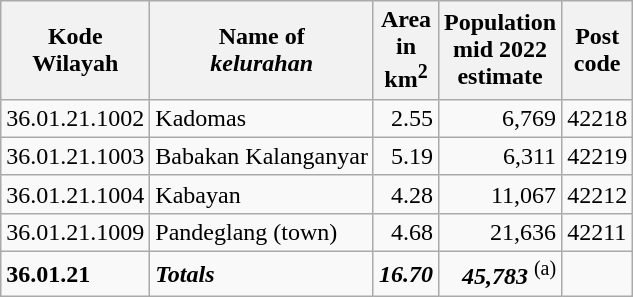<table class="wikitable">
<tr>
<th>Kode <br>Wilayah</th>
<th>Name of <br> <em>kelurahan</em></th>
<th>Area <br>in <br>km<sup>2</sup></th>
<th>Population<br>mid 2022<br>estimate</th>
<th>Post<br>code</th>
</tr>
<tr>
<td>36.01.21.1002</td>
<td>Kadomas</td>
<td align="right">2.55</td>
<td align="right">6,769</td>
<td>42218</td>
</tr>
<tr>
<td>36.01.21.1003</td>
<td>Babakan Kalanganyar</td>
<td align="right">5.19</td>
<td align="right">6,311</td>
<td>42219</td>
</tr>
<tr>
<td>36.01.21.1004</td>
<td>Kabayan</td>
<td align="right">4.28</td>
<td align="right">11,067</td>
<td>42212</td>
</tr>
<tr>
<td>36.01.21.1009</td>
<td>Pandeglang (town)</td>
<td align="right">4.68</td>
<td align="right">21,636</td>
<td>42211</td>
</tr>
<tr>
<td><strong>36.01.21</strong></td>
<td><strong><em>Totals</em></strong></td>
<td align="right"><strong><em>16.70</em></strong></td>
<td align="right"><strong><em>45,783</em></strong> <sup>(a)</sup></td>
<td></td>
</tr>
</table>
